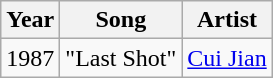<table class="wikitable sortable">
<tr>
<th>Year</th>
<th>Song</th>
<th>Artist</th>
</tr>
<tr>
<td>1987</td>
<td>"Last Shot"</td>
<td><a href='#'>Cui Jian</a></td>
</tr>
</table>
